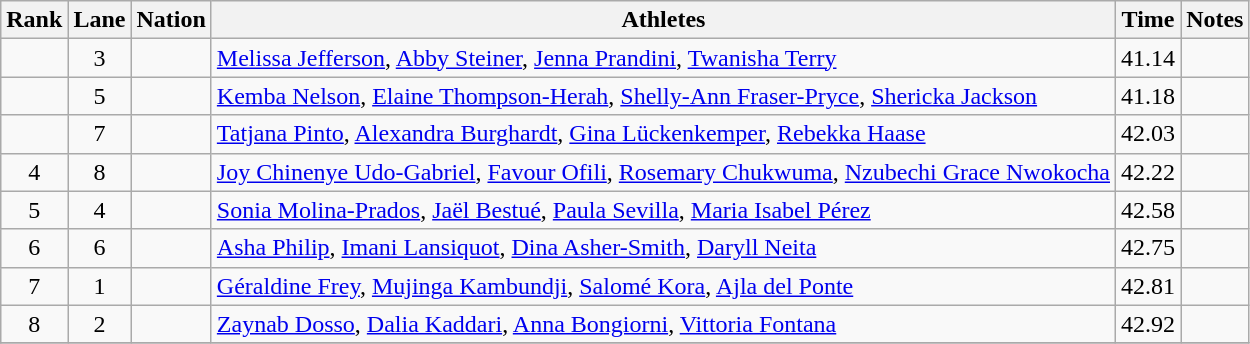<table class="wikitable sortable" style="text-align:center">
<tr>
<th>Rank</th>
<th>Lane</th>
<th>Nation</th>
<th>Athletes</th>
<th>Time</th>
<th>Notes</th>
</tr>
<tr>
<td></td>
<td>3</td>
<td align=left></td>
<td align=left><a href='#'>Melissa Jefferson</a>, <a href='#'>Abby Steiner</a>, <a href='#'>Jenna Prandini</a>, <a href='#'>Twanisha Terry</a></td>
<td>41.14</td>
<td></td>
</tr>
<tr>
<td></td>
<td>5</td>
<td align=left></td>
<td align=left><a href='#'>Kemba Nelson</a>, <a href='#'>Elaine Thompson-Herah</a>, <a href='#'>Shelly-Ann Fraser-Pryce</a>, <a href='#'>Shericka Jackson</a></td>
<td>41.18</td>
<td></td>
</tr>
<tr>
<td></td>
<td>7</td>
<td align=left></td>
<td align=left><a href='#'>Tatjana Pinto</a>, <a href='#'>Alexandra Burghardt</a>, <a href='#'>Gina Lückenkemper</a>, <a href='#'>Rebekka Haase</a></td>
<td>42.03</td>
<td></td>
</tr>
<tr>
<td>4</td>
<td>8</td>
<td align=left></td>
<td align=left><a href='#'>Joy Chinenye Udo-Gabriel</a>, <a href='#'>Favour Ofili</a>, <a href='#'>Rosemary Chukwuma</a>, <a href='#'>Nzubechi Grace Nwokocha</a></td>
<td>42.22</td>
<td></td>
</tr>
<tr>
<td>5</td>
<td>4</td>
<td align=left></td>
<td align=left><a href='#'>Sonia Molina-Prados</a>, <a href='#'>Jaël Bestué</a>, <a href='#'>Paula Sevilla</a>, <a href='#'>Maria Isabel Pérez</a></td>
<td>42.58</td>
<td></td>
</tr>
<tr>
<td>6</td>
<td>6</td>
<td align=left></td>
<td align=left><a href='#'>Asha Philip</a>, <a href='#'>Imani Lansiquot</a>, <a href='#'>Dina Asher-Smith</a>, <a href='#'>Daryll Neita</a></td>
<td>42.75</td>
<td></td>
</tr>
<tr>
<td>7</td>
<td>1</td>
<td align=left></td>
<td align=left><a href='#'>Géraldine Frey</a>, <a href='#'>Mujinga Kambundji</a>, <a href='#'>Salomé Kora</a>, <a href='#'>Ajla del Ponte</a></td>
<td>42.81</td>
<td></td>
</tr>
<tr>
<td>8</td>
<td>2</td>
<td align=left></td>
<td align=left><a href='#'>Zaynab Dosso</a>, <a href='#'>Dalia Kaddari</a>, <a href='#'>Anna Bongiorni</a>, <a href='#'>Vittoria Fontana</a></td>
<td>42.92</td>
<td></td>
</tr>
<tr>
</tr>
</table>
